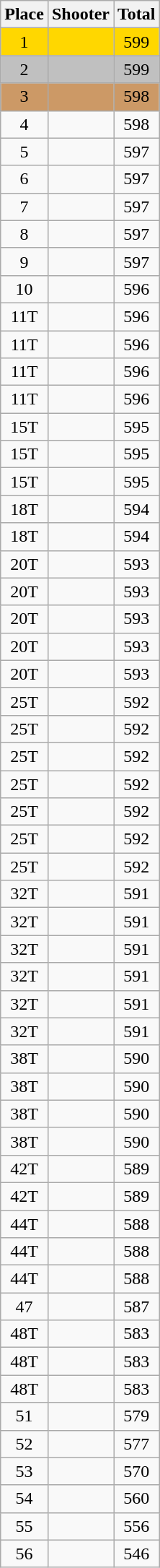<table class=wikitable style="text-align:center">
<tr>
<th>Place</th>
<th>Shooter</th>
<th>Total</th>
</tr>
<tr align=center bgcolor=gold>
<td>1</td>
<td align=left></td>
<td>599</td>
</tr>
<tr align=center bgcolor=silver>
<td>2</td>
<td align=left></td>
<td>599</td>
</tr>
<tr align=center bgcolor=cc9966>
<td>3</td>
<td align=left></td>
<td>598</td>
</tr>
<tr>
<td>4</td>
<td align=left></td>
<td>598</td>
</tr>
<tr>
<td>5</td>
<td align=left></td>
<td>597</td>
</tr>
<tr>
<td>6</td>
<td align=left></td>
<td>597</td>
</tr>
<tr>
<td>7</td>
<td align=left></td>
<td>597</td>
</tr>
<tr>
<td>8</td>
<td align=left></td>
<td>597</td>
</tr>
<tr>
<td>9</td>
<td align=left></td>
<td>597</td>
</tr>
<tr>
<td>10</td>
<td align=left></td>
<td>596</td>
</tr>
<tr>
<td>11T</td>
<td align=left></td>
<td>596</td>
</tr>
<tr>
<td>11T</td>
<td align=left></td>
<td>596</td>
</tr>
<tr>
<td>11T</td>
<td align=left></td>
<td>596</td>
</tr>
<tr>
<td>11T</td>
<td align=left></td>
<td>596</td>
</tr>
<tr>
<td>15T</td>
<td align=left></td>
<td>595</td>
</tr>
<tr>
<td>15T</td>
<td align=left></td>
<td>595</td>
</tr>
<tr>
<td>15T</td>
<td align=left></td>
<td>595</td>
</tr>
<tr>
<td>18T</td>
<td align=left></td>
<td>594</td>
</tr>
<tr>
<td>18T</td>
<td align=left></td>
<td>594</td>
</tr>
<tr>
<td>20T</td>
<td align=left></td>
<td>593</td>
</tr>
<tr>
<td>20T</td>
<td align=left></td>
<td>593</td>
</tr>
<tr>
<td>20T</td>
<td align=left></td>
<td>593</td>
</tr>
<tr>
<td>20T</td>
<td align=left></td>
<td>593</td>
</tr>
<tr>
<td>20T</td>
<td align=left></td>
<td>593</td>
</tr>
<tr>
<td>25T</td>
<td align=left></td>
<td>592</td>
</tr>
<tr>
<td>25T</td>
<td align=left></td>
<td>592</td>
</tr>
<tr>
<td>25T</td>
<td align=left></td>
<td>592</td>
</tr>
<tr>
<td>25T</td>
<td align=left></td>
<td>592</td>
</tr>
<tr>
<td>25T</td>
<td align=left></td>
<td>592</td>
</tr>
<tr>
<td>25T</td>
<td align=left></td>
<td>592</td>
</tr>
<tr>
<td>25T</td>
<td align=left></td>
<td>592</td>
</tr>
<tr>
<td>32T</td>
<td align=left></td>
<td>591</td>
</tr>
<tr>
<td>32T</td>
<td align=left></td>
<td>591</td>
</tr>
<tr>
<td>32T</td>
<td align=left></td>
<td>591</td>
</tr>
<tr>
<td>32T</td>
<td align=left></td>
<td>591</td>
</tr>
<tr>
<td>32T</td>
<td align=left></td>
<td>591</td>
</tr>
<tr>
<td>32T</td>
<td align=left></td>
<td>591</td>
</tr>
<tr>
<td>38T</td>
<td align=left></td>
<td>590</td>
</tr>
<tr>
<td>38T</td>
<td align=left></td>
<td>590</td>
</tr>
<tr>
<td>38T</td>
<td align=left></td>
<td>590</td>
</tr>
<tr>
<td>38T</td>
<td align=left></td>
<td>590</td>
</tr>
<tr>
<td>42T</td>
<td align=left></td>
<td>589</td>
</tr>
<tr>
<td>42T</td>
<td align=left></td>
<td>589</td>
</tr>
<tr>
<td>44T</td>
<td align=left></td>
<td>588</td>
</tr>
<tr>
<td>44T</td>
<td align=left></td>
<td>588</td>
</tr>
<tr>
<td>44T</td>
<td align=left></td>
<td>588</td>
</tr>
<tr>
<td>47</td>
<td align=left></td>
<td>587</td>
</tr>
<tr>
<td>48T</td>
<td align=left></td>
<td>583</td>
</tr>
<tr>
<td>48T</td>
<td align=left></td>
<td>583</td>
</tr>
<tr>
<td>48T</td>
<td align=left></td>
<td>583</td>
</tr>
<tr>
<td>51</td>
<td align=left></td>
<td>579</td>
</tr>
<tr>
<td>52</td>
<td align=left></td>
<td>577</td>
</tr>
<tr>
<td>53</td>
<td align=left></td>
<td>570</td>
</tr>
<tr>
<td>54</td>
<td align=left></td>
<td>560</td>
</tr>
<tr>
<td>55</td>
<td align=left></td>
<td>556</td>
</tr>
<tr>
<td>56</td>
<td align=left></td>
<td>546</td>
</tr>
</table>
